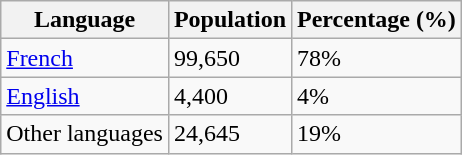<table class="wikitable">
<tr>
<th>Language</th>
<th>Population</th>
<th>Percentage (%)</th>
</tr>
<tr>
<td><a href='#'>French</a></td>
<td>99,650</td>
<td>78%</td>
</tr>
<tr>
<td><a href='#'>English</a></td>
<td>4,400</td>
<td>4%</td>
</tr>
<tr>
<td>Other languages</td>
<td>24,645</td>
<td>19%</td>
</tr>
</table>
